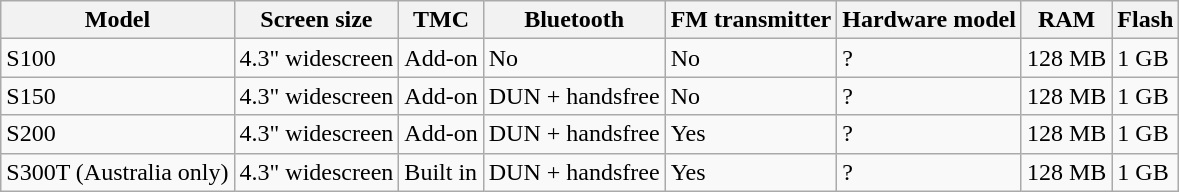<table class="wikitable">
<tr>
<th>Model</th>
<th>Screen size</th>
<th>TMC</th>
<th>Bluetooth</th>
<th>FM transmitter</th>
<th>Hardware model</th>
<th>RAM</th>
<th>Flash</th>
</tr>
<tr>
<td>S100</td>
<td>4.3" widescreen</td>
<td>Add-on</td>
<td>No</td>
<td>No</td>
<td>?</td>
<td>128 MB</td>
<td>1 GB</td>
</tr>
<tr>
<td>S150</td>
<td>4.3" widescreen</td>
<td>Add-on</td>
<td>DUN + handsfree</td>
<td>No</td>
<td>?</td>
<td>128 MB</td>
<td>1 GB</td>
</tr>
<tr>
<td>S200</td>
<td>4.3" widescreen</td>
<td>Add-on</td>
<td>DUN + handsfree</td>
<td>Yes</td>
<td>?</td>
<td>128 MB</td>
<td>1 GB</td>
</tr>
<tr>
<td>S300T (Australia only)</td>
<td>4.3" widescreen</td>
<td>Built in</td>
<td>DUN + handsfree</td>
<td>Yes</td>
<td>?</td>
<td>128 MB</td>
<td>1 GB</td>
</tr>
</table>
